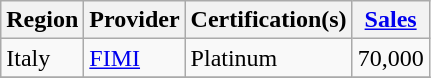<table class="wikitable sortable">
<tr>
<th>Region</th>
<th class="unsortable">Provider</th>
<th class="unsortable">Certification(s)</th>
<th class="unsortable"><a href='#'>Sales</a></th>
</tr>
<tr>
<td>Italy</td>
<td><a href='#'>FIMI</a></td>
<td>Platinum</td>
<td>70,000</td>
</tr>
<tr>
</tr>
</table>
